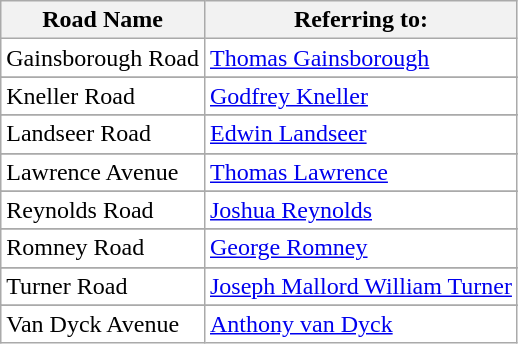<table class="wikitable">
<tr>
<th>Road Name</th>
<th>Referring to:</th>
</tr>
<tr>
<td style="background: white; text-align:left;">Gainsborough Road</td>
<td style="background: white; text-align:left;"><a href='#'>Thomas Gainsborough</a></td>
</tr>
<tr>
</tr>
<tr>
<td style="background: white; text-align:left;">Kneller Road</td>
<td style="background: white; text-align:left;"><a href='#'>Godfrey Kneller</a></td>
</tr>
<tr>
</tr>
<tr>
<td style="background: white; text-align:left;">Landseer Road</td>
<td style="background: white; text-align:left;"><a href='#'>Edwin Landseer</a></td>
</tr>
<tr>
</tr>
<tr>
<td style="background: white; text-align:left;">Lawrence Avenue</td>
<td style="background: white; text-align:left;"><a href='#'>Thomas Lawrence</a></td>
</tr>
<tr>
</tr>
<tr>
<td style="background: white; text-align:left;">Reynolds Road</td>
<td style="background: white; text-align:left;"><a href='#'>Joshua Reynolds</a></td>
</tr>
<tr>
</tr>
<tr>
<td style="background: white; text-align:left;">Romney Road</td>
<td style="background: white; text-align:left;"><a href='#'>George Romney</a></td>
</tr>
<tr>
</tr>
<tr>
<td style="background: white; text-align:left;">Turner Road</td>
<td style="background: white; text-align:left;"><a href='#'>Joseph Mallord William Turner</a></td>
</tr>
<tr>
</tr>
<tr>
<td style="background: white; text-align:left;">Van Dyck Avenue</td>
<td style="background: white; text-align:left;"><a href='#'>Anthony van Dyck</a></td>
</tr>
</table>
